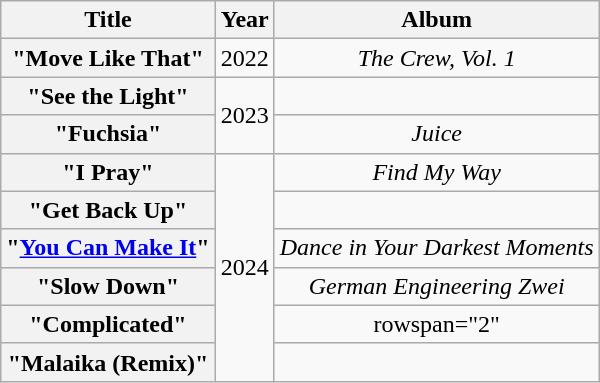<table class="wikitable plainrowheaders" style="text-align: center;">
<tr>
<th scope="col">Title</th>
<th scope="col">Year</th>
<th scope="col">Album</th>
</tr>
<tr>
<th scope="row">"Move Like That"<br></th>
<td>2022</td>
<td><em>The Crew, Vol. 1</em></td>
</tr>
<tr>
<th scope="row">"See the Light"<br></th>
<td rowspan="2">2023</td>
<td></td>
</tr>
<tr>
<th scope="row">"Fuchsia"<br></th>
<td><em>Juice</em></td>
</tr>
<tr>
<th scope="row">"I Pray"<br></th>
<td rowspan="10">2024</td>
<td><em>Find My Way</em></td>
</tr>
<tr>
<th scope="row">"Get Back Up"<br></th>
<td></td>
</tr>
<tr>
<th scope="row">"<a href='#'>You Can Make It</a>"<br></th>
<td><em>Dance in Your Darkest Moments</em></td>
</tr>
<tr>
<th scope="row">"Slow Down"<br></th>
<td><em>German Engineering Zwei</em></td>
</tr>
<tr>
<th scope="row">"Complicated"<br></th>
<td>rowspan="2" </td>
</tr>
<tr>
<th scope="row">"Malaika (Remix)"<br></th>
</tr>
</table>
